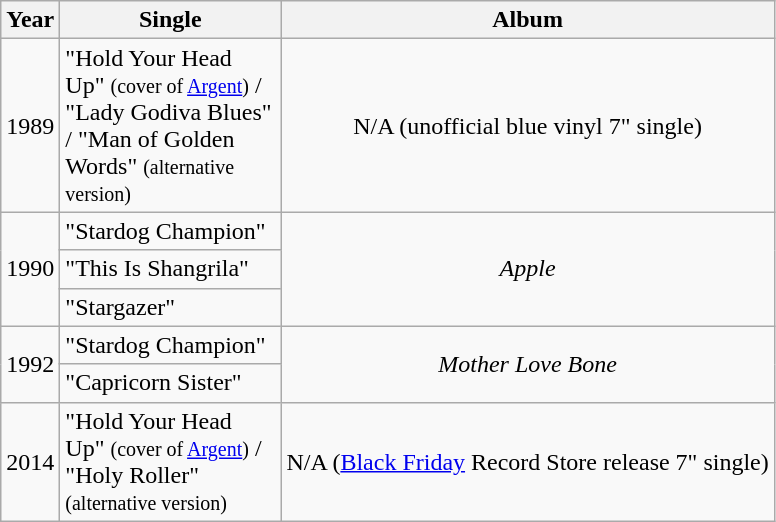<table class="wikitable">
<tr>
<th>Year</th>
<th width="140">Single</th>
<th>Album</th>
</tr>
<tr>
<td>1989</td>
<td>"Hold Your Head Up" <small>(cover of <a href='#'>Argent</a>)</small> / "Lady Godiva Blues" / "Man of Golden Words" <small>(alternative version)</small></td>
<td align="center">N/A (unofficial blue vinyl 7" single)</td>
</tr>
<tr>
<td rowspan="3">1990</td>
<td>"Stardog Champion"</td>
<td rowspan="3" align="center"><em>Apple</em></td>
</tr>
<tr>
<td>"This Is Shangrila"</td>
</tr>
<tr>
<td>"Stargazer"</td>
</tr>
<tr>
<td rowspan="2">1992</td>
<td>"Stardog Champion"</td>
<td rowspan="2" align="center"><em>Mother Love Bone</em></td>
</tr>
<tr>
<td>"Capricorn Sister"</td>
</tr>
<tr>
<td>2014</td>
<td>"Hold Your Head Up" <small>(cover of <a href='#'>Argent</a>)</small> / "Holy Roller" <small>(alternative version)</small></td>
<td align="center">N/A (<a href='#'>Black Friday</a> Record Store release 7" single)</td>
</tr>
</table>
